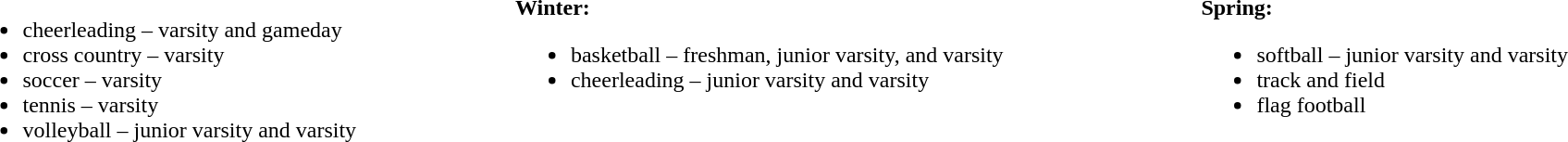<table width="100%">
<tr ---->
<td valign="top"><br><ul><li>cheerleading – varsity and gameday</li><li>cross country – varsity</li><li>soccer – varsity</li><li>tennis – varsity</li><li>volleyball – junior varsity and varsity</li></ul></td>
<td valign="top"><br><strong>Winter:</strong><ul><li>basketball – freshman, junior varsity, and varsity</li><li>cheerleading – junior varsity and varsity</li></ul></td>
<td valign="top"><br><strong>Spring:</strong><ul><li>softball – junior varsity and varsity</li><li>track and field</li><li>flag football</li></ul></td>
</tr>
</table>
